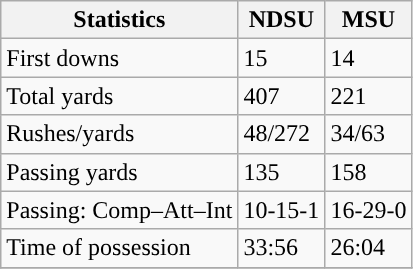<table class="wikitable" style="float: left;">
<tr>
<th>Statistics</th>
<th>NDSU</th>
<th>MSU</th>
</tr>
<tr>
<td>First downs</td>
<td>15</td>
<td>14</td>
</tr>
<tr>
<td>Total yards</td>
<td>407</td>
<td>221</td>
</tr>
<tr>
<td>Rushes/yards</td>
<td>48/272</td>
<td>34/63</td>
</tr>
<tr>
<td>Passing yards</td>
<td>135</td>
<td>158</td>
</tr>
<tr>
<td>Passing: Comp–Att–Int</td>
<td>10-15-1</td>
<td>16-29-0</td>
</tr>
<tr>
<td>Time of possession</td>
<td>33:56</td>
<td>26:04</td>
</tr>
<tr>
</tr>
</table>
